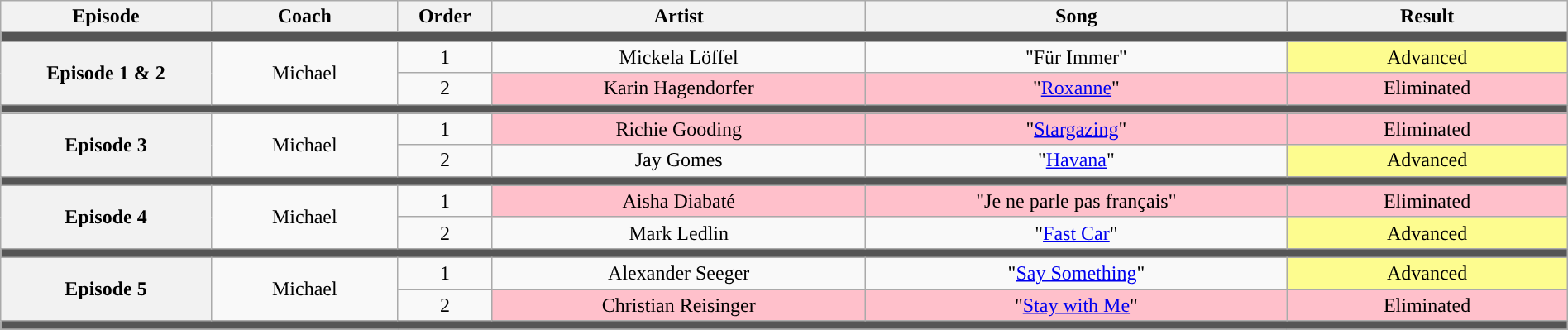<table class="wikitable" style="text-align: center; width:100%;">
<tr>
<th scope="col" style="width:09%;">Episode</th>
<th style="width:08%;">Coach</th>
<th style="width:04%;">Order</th>
<th style="width:16%;">Artist</th>
<th style="width:18%;">Song</th>
<th style="width:12%;">Result</th>
</tr>
<tr>
<td colspan="6" style="background:#555;"></td>
</tr>
<tr>
<th rowspan="2">Episode 1 & 2<br><small></small></th>
<td rowspan="2" scope="row">Michael</td>
<td>1</td>
<td>Mickela Löffel</td>
<td>"Für Immer"</td>
<td style="background:#fdfc8f;">Advanced</td>
</tr>
<tr>
<td>2</td>
<td style="background:pink;">Karin Hagendorfer</td>
<td style="background:pink;">"<a href='#'>Roxanne</a>"</td>
<td style="background:pink;">Eliminated</td>
</tr>
<tr>
<td colspan="6" style="background:#555;"></td>
</tr>
<tr>
<th rowspan="2">Episode 3<br><small></small></th>
<td rowspan="2" scope="row" style="text-align:center;">Michael</td>
<td>1</td>
<td style="background:pink;">Richie Gooding</td>
<td style="background:pink;">"<a href='#'>Stargazing</a>"</td>
<td style="background:pink;">Eliminated</td>
</tr>
<tr>
<td>2</td>
<td>Jay Gomes</td>
<td>"<a href='#'>Havana</a>"</td>
<td style="background:#fdfc8f;">Advanced</td>
</tr>
<tr>
<td colspan="6" style="background:#555;"></td>
</tr>
<tr>
<th rowspan="2">Episode 4<br><small></small></th>
<td rowspan="2" scope="row" style="text-align:center;">Michael</td>
<td>1</td>
<td style="background:pink;">Aisha Diabaté</td>
<td style="background:pink;">"Je ne parle pas français"</td>
<td style="background:pink;">Eliminated</td>
</tr>
<tr>
<td>2</td>
<td>Mark Ledlin</td>
<td>"<a href='#'>Fast Car</a>"</td>
<td style="background:#fdfc8f;">Advanced</td>
</tr>
<tr>
<td colspan="6" style="background:#555;"></td>
</tr>
<tr>
<th rowspan="2">Episode 5<br><small></small></th>
<td rowspan="2" scope="row" style="text-align:center;">Michael</td>
<td>1</td>
<td>Alexander Seeger</td>
<td>"<a href='#'>Say Something</a>"</td>
<td style="background:#fdfc8f;">Advanced</td>
</tr>
<tr>
<td>2</td>
<td style="background:pink;">Christian Reisinger</td>
<td style="background:pink;">"<a href='#'>Stay with Me</a>"</td>
<td style="background:pink;">Eliminated</td>
</tr>
<tr>
<td colspan="6" style="background:#555;"></td>
</tr>
<tr>
</tr>
</table>
